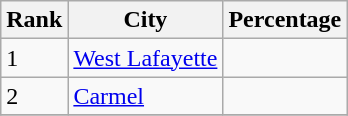<table class="wikitable sortable">
<tr>
<th>Rank</th>
<th>City</th>
<th>Percentage</th>
</tr>
<tr>
<td>1</td>
<td><a href='#'>West Lafayette</a></td>
<td align=right></td>
</tr>
<tr>
<td>2</td>
<td><a href='#'>Carmel</a></td>
<td align=right></td>
</tr>
<tr>
</tr>
</table>
